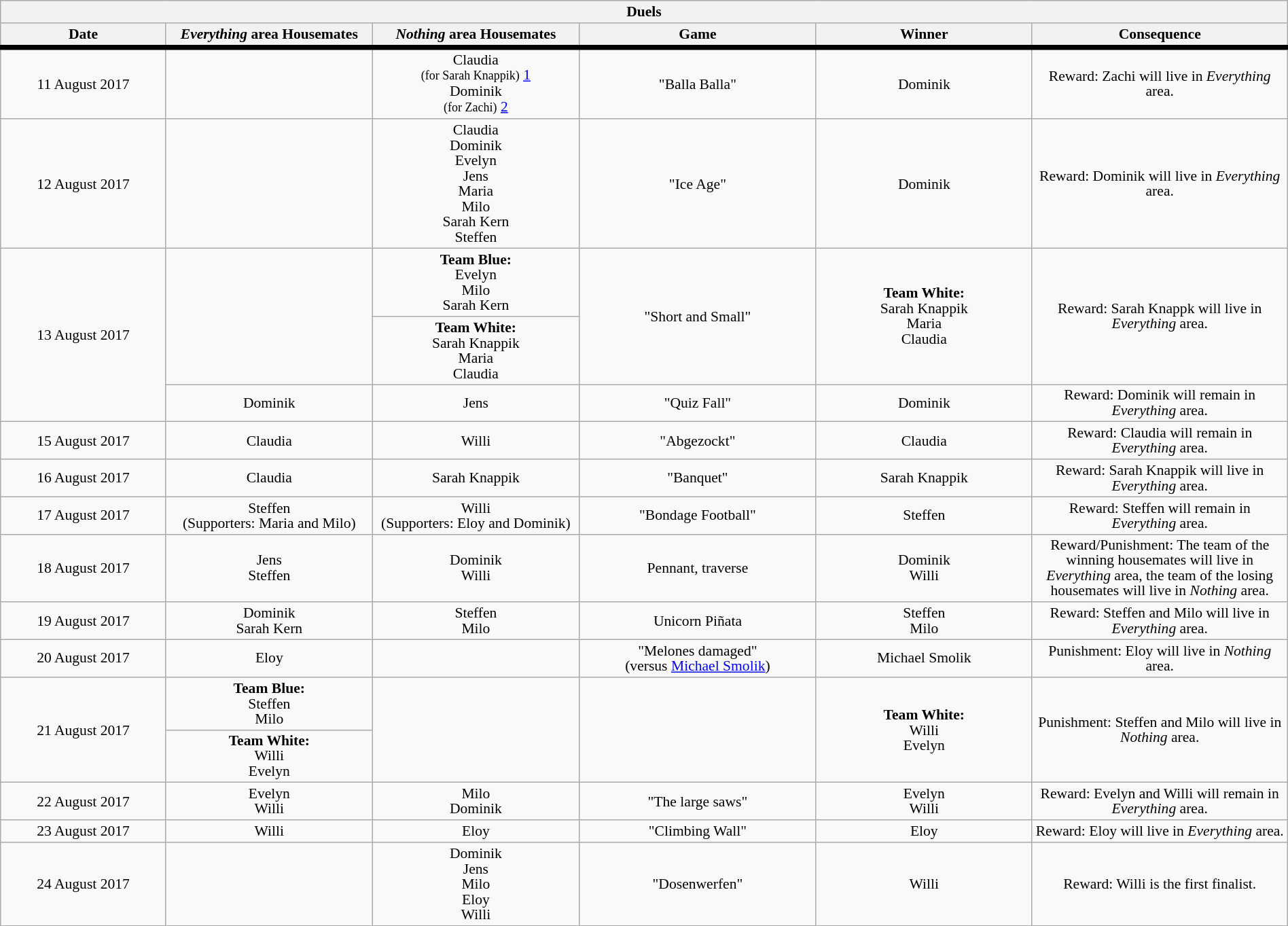<table class="wikitable" style="width:100%; text-align:center; line-height:15px; font-size:90%;">
<tr>
<th colspan="6">Duels</th>
</tr>
<tr>
<th width="300">Date</th>
<th width="350"><em>Everything</em> area Housemates</th>
<th width="350"><em>Nothing</em> area Housemates</th>
<th width="400">Game</th>
<th width="400">Winner</th>
<th width="400">Consequence</th>
</tr>
<tr style="border-top:5px solid #000000;">
<td>11 August 2017</td>
<td></td>
<td>Claudia<br><small>(for Sarah Knappik)</small> <a href='#'>1</a><br>Dominik<br><small>(for Zachi)</small> <a href='#'>2</a></td>
<td>"Balla Balla"</td>
<td>Dominik</td>
<td>Reward: Zachi will live in <em>Everything</em> area.</td>
</tr>
<tr>
<td>12 August 2017</td>
<td></td>
<td>Claudia<br>Dominik<br>Evelyn<br>Jens<br>Maria<br>Milo<br>Sarah Kern<br>Steffen</td>
<td>"Ice Age"</td>
<td>Dominik</td>
<td>Reward: Dominik will live in <em>Everything</em> area.</td>
</tr>
<tr>
<td rowspan="3">13 August 2017</td>
<td rowspan="2"></td>
<td><strong>Team Blue:</strong><br>Evelyn<br>Milo<br>Sarah Kern</td>
<td rowspan="2">"Short and Small"</td>
<td rowspan="2"><strong>Team White:</strong><br>Sarah Knappik<br>Maria<br>Claudia</td>
<td rowspan="2">Reward: Sarah Knappk will live in <em>Everything</em> area.</td>
</tr>
<tr>
<td><strong>Team White:</strong><br>Sarah Knappik<br>Maria<br>Claudia</td>
</tr>
<tr>
<td>Dominik</td>
<td>Jens</td>
<td>"Quiz Fall"</td>
<td>Dominik</td>
<td>Reward: Dominik will remain in <em>Everything</em> area.</td>
</tr>
<tr>
<td>15 August 2017</td>
<td>Claudia</td>
<td>Willi</td>
<td>"Abgezockt"</td>
<td>Claudia</td>
<td>Reward: Claudia will remain in <em>Everything</em> area.</td>
</tr>
<tr>
<td>16 August 2017</td>
<td>Claudia</td>
<td>Sarah Knappik</td>
<td>"Banquet"</td>
<td>Sarah Knappik</td>
<td>Reward: Sarah Knappik will live in <em>Everything</em> area.</td>
</tr>
<tr>
<td>17 August 2017</td>
<td>Steffen<br>(Supporters: Maria and Milo)</td>
<td>Willi<br>(Supporters: Eloy and Dominik)</td>
<td>"Bondage Football"</td>
<td>Steffen</td>
<td>Reward: Steffen will remain in <em>Everything</em> area.</td>
</tr>
<tr>
<td>18 August 2017</td>
<td>Jens<br>Steffen</td>
<td>Dominik<br>Willi</td>
<td>Pennant, traverse</td>
<td>Dominik<br>Willi</td>
<td>Reward/Punishment: The team of the winning housemates will live in <em>Everything</em> area, the team of the losing housemates will live in <em>Nothing</em> area.</td>
</tr>
<tr>
<td>19 August 2017</td>
<td>Dominik<br>Sarah Kern</td>
<td>Steffen<br>Milo</td>
<td>Unicorn Piñata</td>
<td>Steffen<br>Milo</td>
<td>Reward: Steffen and Milo will live in <em>Everything</em> area.</td>
</tr>
<tr>
<td>20 August 2017</td>
<td>Eloy</td>
<td></td>
<td>"Melones damaged" <br>(versus <a href='#'>Michael Smolik</a>)</td>
<td>Michael Smolik</td>
<td>Punishment: Eloy will live in <em>Nothing</em> area.</td>
</tr>
<tr>
<td rowspan="2">21 August 2017</td>
<td><strong>Team Blue:</strong><br>Steffen<br>Milo</td>
<td rowspan="2"></td>
<td rowspan="2"></td>
<td rowspan="2"><strong>Team White:</strong><br>Willi<br>Evelyn</td>
<td rowspan="2">Punishment: Steffen and Milo will live in <em>Nothing</em> area.</td>
</tr>
<tr>
<td><strong>Team White:</strong><br>Willi<br>Evelyn</td>
</tr>
<tr>
<td>22 August 2017</td>
<td>Evelyn<br>Willi</td>
<td>Milo<br>Dominik</td>
<td>"The large saws"</td>
<td>Evelyn<br>Willi</td>
<td>Reward: Evelyn and Willi will remain in <em>Everything</em> area.</td>
</tr>
<tr>
<td>23 August 2017</td>
<td>Willi</td>
<td>Eloy</td>
<td>"Climbing Wall"</td>
<td>Eloy</td>
<td>Reward: Eloy will live in <em>Everything</em> area.</td>
</tr>
<tr>
<td>24 August 2017</td>
<td></td>
<td>Dominik<br>Jens<br>Milo<br>Eloy<br>Willi</td>
<td>"Dosenwerfen"</td>
<td>Willi</td>
<td>Reward: Willi is the first finalist.</td>
</tr>
</table>
